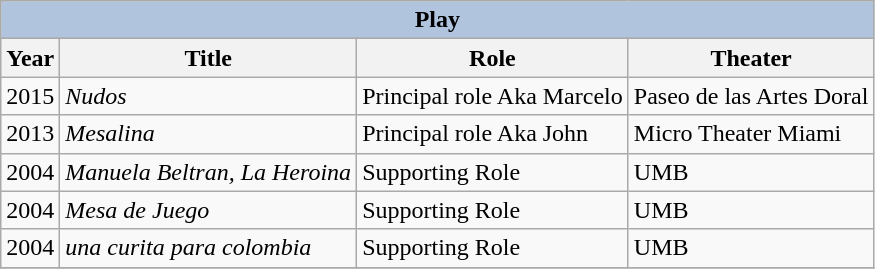<table class="wikitable">
<tr>
<th colspan="5" style="background:LightSteelBlue;">Play</th>
</tr>
<tr>
<th>Year</th>
<th>Title</th>
<th>Role</th>
<th>Theater</th>
</tr>
<tr>
<td>2015</td>
<td><em>Nudos</em></td>
<td>Principal role Aka Marcelo</td>
<td>Paseo de las Artes Doral</td>
</tr>
<tr>
<td>2013</td>
<td><em>Mesalina</em></td>
<td>Principal role Aka John</td>
<td>Micro Theater Miami</td>
</tr>
<tr>
<td>2004</td>
<td><em>Manuela Beltran, La Heroina</em></td>
<td>Supporting Role</td>
<td>UMB</td>
</tr>
<tr>
<td>2004</td>
<td><em>Mesa de Juego</em></td>
<td>Supporting Role</td>
<td>UMB</td>
</tr>
<tr>
<td>2004</td>
<td><em>una curita para colombia </em></td>
<td>Supporting Role</td>
<td>UMB</td>
</tr>
<tr>
</tr>
</table>
